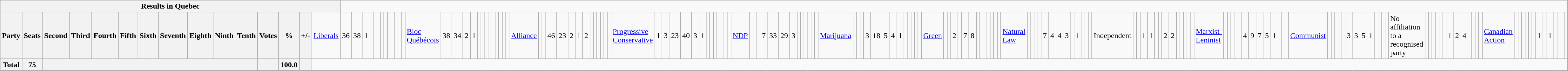<table class="wikitable">
<tr>
<th colspan=16>Results in Quebec</th>
</tr>
<tr>
<th colspan=2>Party</th>
<th>Seats</th>
<th>Second</th>
<th>Third</th>
<th>Fourth</th>
<th>Fifth</th>
<th>Sixth</th>
<th>Seventh</th>
<th>Eighth</th>
<th>Ninth</th>
<th>Tenth</th>
<th>Votes</th>
<th>%</th>
<th>+/-<br></th>
<td><a href='#'>Liberals</a></td>
<td align="right">36</td>
<td align="right">38</td>
<td align="right">1</td>
<td align="right"></td>
<td align="right"></td>
<td align="right"></td>
<td align="right"></td>
<td align="right"></td>
<td align="right"></td>
<td align="right"></td>
<td align="right"></td>
<td align="right"></td>
<td align="right"><br></td>
<td><a href='#'>Bloc Québécois</a></td>
<td align="right">38</td>
<td align="right">34</td>
<td align="right">2</td>
<td align="right">1</td>
<td align="right"></td>
<td align="right"></td>
<td align="right"></td>
<td align="right"></td>
<td align="right"></td>
<td align="right"></td>
<td align="right"></td>
<td align="right"></td>
<td align="right"><br></td>
<td><a href='#'>Alliance</a></td>
<td align="right"></td>
<td align="right"></td>
<td align="right">46</td>
<td align="right">23</td>
<td align="right">2</td>
<td align="right">1</td>
<td align="right">2</td>
<td align="right"></td>
<td align="right"></td>
<td align="right"></td>
<td align="right"></td>
<td align="right"></td>
<td align="right"><br></td>
<td><a href='#'>Progressive Conservative</a></td>
<td align="right">1</td>
<td align="right">3</td>
<td align="right">23</td>
<td align="right">40</td>
<td align="right">3</td>
<td align="right">1</td>
<td align="right"></td>
<td align="right"></td>
<td align="right"></td>
<td align="right"></td>
<td align="right"></td>
<td align="right"></td>
<td align="right"><br></td>
<td><a href='#'>NDP</a></td>
<td align="right"></td>
<td align="right"></td>
<td align="right"></td>
<td align="right">7</td>
<td align="right">33</td>
<td align="right">29</td>
<td align="right">3</td>
<td align="right"></td>
<td align="right"></td>
<td align="right"></td>
<td align="right"></td>
<td align="right"></td>
<td align="right"><br></td>
<td><a href='#'>Marijuana</a></td>
<td align="right"></td>
<td align="right"></td>
<td align="right"></td>
<td align="right">3</td>
<td align="right">18</td>
<td align="right">5</td>
<td align="right">4</td>
<td align="right">1</td>
<td align="right"></td>
<td align="right"></td>
<td align="right"></td>
<td align="right"></td>
<td align="right"><br></td>
<td><a href='#'>Green</a></td>
<td align="right"></td>
<td align="right"></td>
<td align="right">2</td>
<td align="right"></td>
<td align="right">7</td>
<td align="right">8</td>
<td align="right"></td>
<td align="right"></td>
<td align="right"></td>
<td align="right"></td>
<td align="right"></td>
<td align="right"></td>
<td align="right"><br></td>
<td><a href='#'>Natural Law</a></td>
<td align="right"></td>
<td align="right"></td>
<td align="right"></td>
<td align="right"></td>
<td align="right">7</td>
<td align="right">4</td>
<td align="right">4</td>
<td align="right">3</td>
<td align="right"></td>
<td align="right">1</td>
<td align="right"></td>
<td align="right"></td>
<td align="right"><br></td>
<td>Independent</td>
<td align="right"></td>
<td align="right"></td>
<td align="right">1</td>
<td align="right">1</td>
<td align="right"></td>
<td align="right"></td>
<td align="right">2</td>
<td align="right">2</td>
<td align="right"></td>
<td align="right"></td>
<td align="right"></td>
<td align="right"></td>
<td align="right"><br></td>
<td><a href='#'>Marxist-Leninist</a></td>
<td align="right"></td>
<td align="right"></td>
<td align="right"></td>
<td align="right"></td>
<td align="right"></td>
<td align="right">4</td>
<td align="right">9</td>
<td align="right">7</td>
<td align="right">5</td>
<td align="right">1</td>
<td align="right"></td>
<td align="right"></td>
<td align="right"><br></td>
<td><a href='#'>Communist</a></td>
<td align="right"></td>
<td align="right"></td>
<td align="right"></td>
<td align="right"></td>
<td align="right"></td>
<td align="right">3</td>
<td align="right">3</td>
<td align="right">5</td>
<td align="right">1</td>
<td align="right"></td>
<td align="right"></td>
<td align="right"></td>
<td align="right"><br></td>
<td>No affiliation to a recognised party</td>
<td align="right"></td>
<td align="right"></td>
<td align="right"></td>
<td align="right"></td>
<td align="right"></td>
<td align="right"></td>
<td align="right">1</td>
<td align="right">2</td>
<td align="right">4</td>
<td align="right"></td>
<td align="right"></td>
<td align="right"></td>
<td align="right"><br></td>
<td><a href='#'>Canadian Action</a></td>
<td align="right"></td>
<td align="right"></td>
<td align="right"></td>
<td align="right"></td>
<td align="right"></td>
<td align="right"></td>
<td align="right">1</td>
<td align="right"></td>
<td align="right">1</td>
<td align="right"></td>
<td align="right"></td>
<td align="right"></td>
<td align="right"></td>
</tr>
<tr>
<th colspan="2">Total</th>
<th>75</th>
<th colspan="9"></th>
<th></th>
<th>100.0</th>
<th></th>
</tr>
</table>
